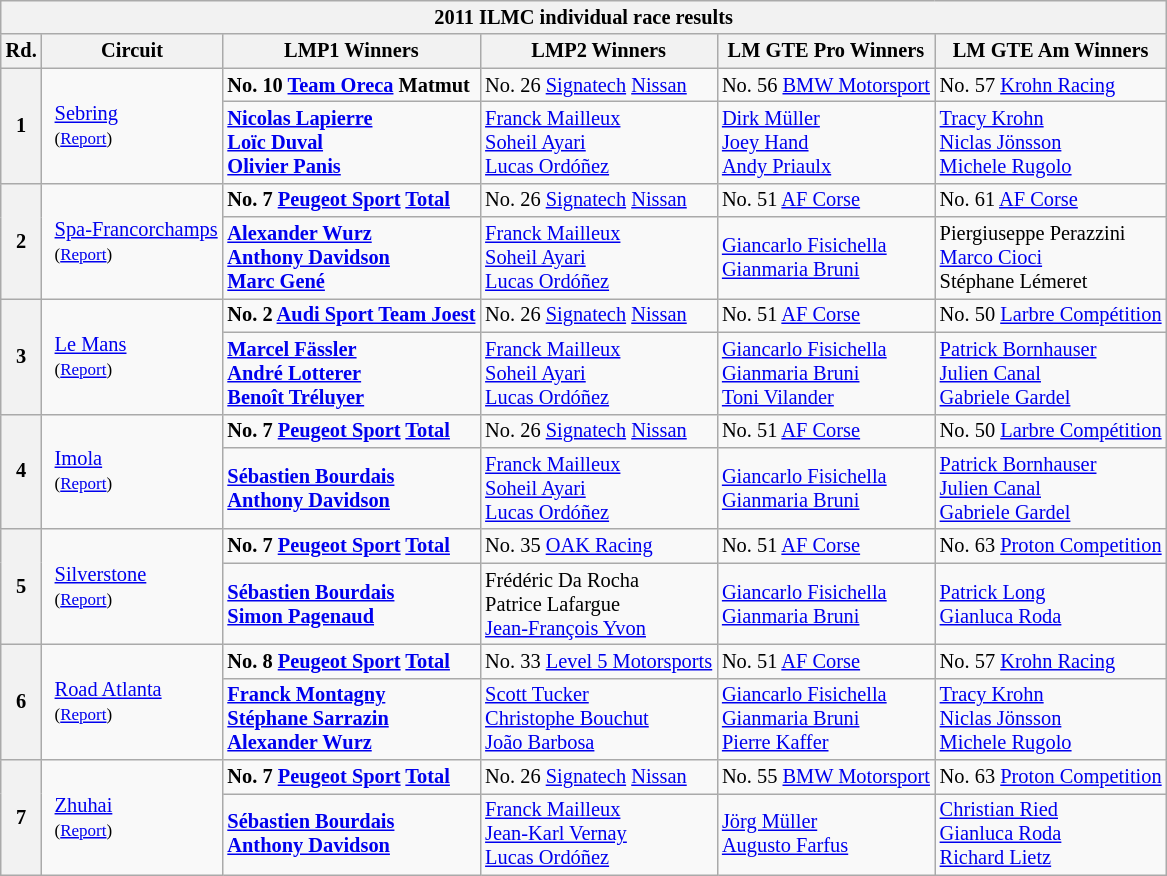<table class="wikitable" style="font-size: 85%">
<tr>
<th colspan=7>2011 ILMC individual race results</th>
</tr>
<tr>
<th>Rd.</th>
<th colspan=2>Circuit</th>
<th>LMP1 Winners</th>
<th>LMP2 Winners</th>
<th>LM GTE Pro Winners</th>
<th>LM GTE Am Winners</th>
</tr>
<tr>
<th rowspan=2>1</th>
<td rowspan=2 align=center style="border-right:0px"></td>
<td rowspan=2 align=left   style="border-left:0px"><a href='#'>Sebring</a><br><small>(<a href='#'>Report</a>)</small></td>
<td> <strong>No. 10 <a href='#'>Team Oreca</a> Matmut</strong></td>
<td> No. 26 <a href='#'>Signatech</a> <a href='#'>Nissan</a></td>
<td> No. 56 <a href='#'>BMW Motorsport</a></td>
<td> No. 57 <a href='#'>Krohn Racing</a></td>
</tr>
<tr>
<td> <strong><a href='#'>Nicolas Lapierre</a></strong><br> <strong><a href='#'>Loïc Duval</a></strong><br> <strong><a href='#'>Olivier Panis</a></strong></td>
<td> <a href='#'>Franck Mailleux</a><br> <a href='#'>Soheil Ayari</a><br> <a href='#'>Lucas Ordóñez</a></td>
<td> <a href='#'>Dirk Müller</a><br> <a href='#'>Joey Hand</a><br> <a href='#'>Andy Priaulx</a></td>
<td> <a href='#'>Tracy Krohn</a><br> <a href='#'>Niclas Jönsson</a><br> <a href='#'>Michele Rugolo</a></td>
</tr>
<tr>
<th rowspan=2>2</th>
<td rowspan=2 align=center style="border-right:0px"></td>
<td rowspan=2 align=left   style="border-left:0px"><a href='#'>Spa-Francorchamps</a><br><small>(<a href='#'>Report</a>)</small></td>
<td> <strong>No. 7 <a href='#'>Peugeot Sport</a> <a href='#'>Total</a></strong></td>
<td> No. 26 <a href='#'>Signatech</a> <a href='#'>Nissan</a></td>
<td> No. 51 <a href='#'>AF Corse</a></td>
<td> No. 61 <a href='#'>AF Corse</a></td>
</tr>
<tr>
<td> <strong><a href='#'>Alexander Wurz</a></strong><br> <strong><a href='#'>Anthony Davidson</a></strong><br> <strong><a href='#'>Marc Gené</a></strong></td>
<td> <a href='#'>Franck Mailleux</a><br> <a href='#'>Soheil Ayari</a><br> <a href='#'>Lucas Ordóñez</a></td>
<td> <a href='#'>Giancarlo Fisichella</a><br> <a href='#'>Gianmaria Bruni</a></td>
<td> Piergiuseppe Perazzini<br> <a href='#'>Marco Cioci</a><br> Stéphane Lémeret</td>
</tr>
<tr>
<th rowspan=2>3</th>
<td rowspan=2 align=center style="border-right:0px"></td>
<td rowspan=2 align=left   style="border-left:0px"><a href='#'>Le Mans</a><br><small>(<a href='#'>Report</a>)</small></td>
<td> <strong>No. 2 <a href='#'>Audi Sport Team Joest</a></strong></td>
<td> No. 26 <a href='#'>Signatech</a> <a href='#'>Nissan</a></td>
<td> No. 51 <a href='#'>AF Corse</a></td>
<td> No. 50 <a href='#'>Larbre Compétition</a></td>
</tr>
<tr>
<td> <strong><a href='#'>Marcel Fässler</a></strong><br> <strong><a href='#'>André Lotterer</a></strong><br> <strong><a href='#'>Benoît Tréluyer</a></strong></td>
<td> <a href='#'>Franck Mailleux</a><br> <a href='#'>Soheil Ayari</a><br> <a href='#'>Lucas Ordóñez</a></td>
<td> <a href='#'>Giancarlo Fisichella</a><br> <a href='#'>Gianmaria Bruni</a><br> <a href='#'>Toni Vilander</a></td>
<td> <a href='#'>Patrick Bornhauser</a><br> <a href='#'>Julien Canal</a><br> <a href='#'>Gabriele Gardel</a></td>
</tr>
<tr>
<th rowspan=2>4</th>
<td rowspan=2 align=center style="border-right:0px"></td>
<td rowspan=2 align=left   style="border-left:0px"><a href='#'>Imola</a><br><small>(<a href='#'>Report</a>)</small></td>
<td> <strong>No. 7 <a href='#'>Peugeot Sport</a> <a href='#'>Total</a></strong></td>
<td> No. 26 <a href='#'>Signatech</a> <a href='#'>Nissan</a></td>
<td> No. 51 <a href='#'>AF Corse</a></td>
<td> No. 50 <a href='#'>Larbre Compétition</a></td>
</tr>
<tr>
<td> <strong><a href='#'>Sébastien Bourdais</a></strong><br> <strong><a href='#'>Anthony Davidson</a></strong></td>
<td> <a href='#'>Franck Mailleux</a><br> <a href='#'>Soheil Ayari</a><br> <a href='#'>Lucas Ordóñez</a></td>
<td> <a href='#'>Giancarlo Fisichella</a><br> <a href='#'>Gianmaria Bruni</a></td>
<td> <a href='#'>Patrick Bornhauser</a><br> <a href='#'>Julien Canal</a><br> <a href='#'>Gabriele Gardel</a></td>
</tr>
<tr>
<th rowspan=2>5</th>
<td rowspan=2 align=center style="border-right:0px"></td>
<td rowspan=2 align=left   style="border-left:0px"><a href='#'>Silverstone</a><br><small>(<a href='#'>Report</a>)</small></td>
<td> <strong>No. 7 <a href='#'>Peugeot Sport</a> <a href='#'>Total</a></strong></td>
<td> No. 35 <a href='#'>OAK Racing</a></td>
<td> No. 51 <a href='#'>AF Corse</a></td>
<td> No. 63 <a href='#'>Proton Competition</a></td>
</tr>
<tr>
<td> <strong><a href='#'>Sébastien Bourdais</a></strong><br> <strong><a href='#'>Simon Pagenaud</a></strong></td>
<td> Frédéric Da Rocha<br> Patrice Lafargue<br> <a href='#'>Jean-François Yvon</a></td>
<td> <a href='#'>Giancarlo Fisichella</a><br> <a href='#'>Gianmaria Bruni</a></td>
<td> <a href='#'>Patrick Long</a><br> <a href='#'>Gianluca Roda</a></td>
</tr>
<tr>
<th rowspan=2>6</th>
<td rowspan=2 align=center style="border-right:0px"></td>
<td rowspan=2 align=left   style="border-left:0px"><a href='#'>Road Atlanta</a><br><small>(<a href='#'>Report</a>)</small></td>
<td><strong> No. 8 <a href='#'>Peugeot Sport</a> <a href='#'>Total</a></strong></td>
<td> No. 33 <a href='#'>Level 5 Motorsports</a></td>
<td> No. 51 <a href='#'>AF Corse</a></td>
<td> No. 57 <a href='#'>Krohn Racing</a></td>
</tr>
<tr>
<td> <strong><a href='#'>Franck Montagny</a></strong><br> <strong><a href='#'>Stéphane Sarrazin</a></strong><br> <strong><a href='#'>Alexander Wurz</a></strong></td>
<td> <a href='#'>Scott Tucker</a><br> <a href='#'>Christophe Bouchut</a><br> <a href='#'>João Barbosa</a></td>
<td> <a href='#'>Giancarlo Fisichella</a><br> <a href='#'>Gianmaria Bruni</a><br> <a href='#'>Pierre Kaffer</a></td>
<td> <a href='#'>Tracy Krohn</a><br> <a href='#'>Niclas Jönsson</a><br> <a href='#'>Michele Rugolo</a></td>
</tr>
<tr>
<th rowspan=2>7</th>
<td rowspan=2 align=center style="border-right:0px"></td>
<td rowspan=2 align=left   style="border-left:0px"><a href='#'>Zhuhai</a><br><small>(<a href='#'>Report</a>)</small></td>
<td> <strong>No. 7 <a href='#'>Peugeot Sport</a> <a href='#'>Total</a></strong></td>
<td> No. 26 <a href='#'>Signatech</a> <a href='#'>Nissan</a></td>
<td> No. 55 <a href='#'>BMW Motorsport</a></td>
<td> No. 63 <a href='#'>Proton Competition</a></td>
</tr>
<tr>
<td> <strong><a href='#'>Sébastien Bourdais</a></strong><br> <strong><a href='#'>Anthony Davidson</a></strong></td>
<td> <a href='#'>Franck Mailleux</a><br> <a href='#'>Jean-Karl Vernay</a><br> <a href='#'>Lucas Ordóñez</a></td>
<td> <a href='#'>Jörg Müller</a><br> <a href='#'>Augusto Farfus</a></td>
<td> <a href='#'>Christian Ried</a><br> <a href='#'>Gianluca Roda</a><br> <a href='#'>Richard Lietz</a></td>
</tr>
</table>
